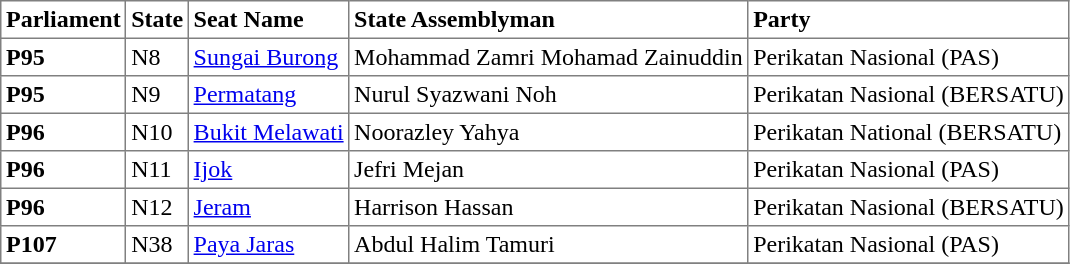<table class="toccolours sortable" border="1" cellpadding="3" style="border-collapse:collapse; text-align: left;">
<tr>
<th align="center">Parliament</th>
<th>State</th>
<th>Seat Name</th>
<th>State Assemblyman</th>
<th>Party</th>
</tr>
<tr>
<th align="left">P95</th>
<td>N8</td>
<td><a href='#'>Sungai Burong</a></td>
<td>Mohammad Zamri Mohamad Zainuddin</td>
<td>Perikatan Nasional (PAS)</td>
</tr>
<tr>
<th align="left">P95</th>
<td>N9</td>
<td><a href='#'>Permatang</a></td>
<td>Nurul Syazwani Noh</td>
<td>Perikatan Nasional (BERSATU)</td>
</tr>
<tr>
<th align="left">P96</th>
<td>N10</td>
<td><a href='#'>Bukit Melawati</a></td>
<td>Noorazley Yahya</td>
<td>Perikatan National (BERSATU)</td>
</tr>
<tr>
<th align="left">P96</th>
<td>N11</td>
<td><a href='#'>Ijok</a></td>
<td>Jefri Mejan</td>
<td>Perikatan Nasional (PAS)</td>
</tr>
<tr>
<th align="left">P96</th>
<td>N12</td>
<td><a href='#'>Jeram</a></td>
<td>Harrison Hassan</td>
<td>Perikatan Nasional (BERSATU)</td>
</tr>
<tr>
<th align="left">P107</th>
<td>N38</td>
<td><a href='#'>Paya Jaras</a></td>
<td>Abdul Halim Tamuri</td>
<td>Perikatan Nasional (PAS)</td>
</tr>
<tr>
</tr>
</table>
